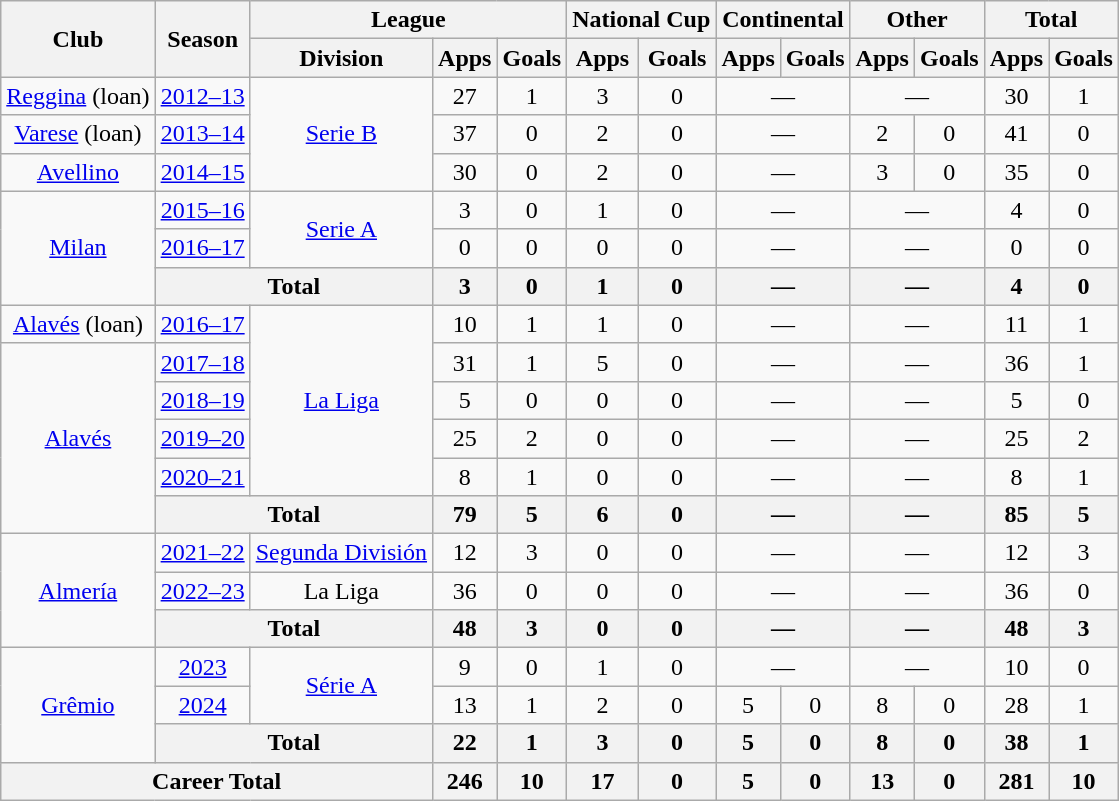<table class="wikitable" style="text-align: center;">
<tr>
<th rowspan="2">Club</th>
<th rowspan="2">Season</th>
<th colspan="3">League</th>
<th colspan="2">National Cup</th>
<th colspan="2">Continental</th>
<th colspan="2">Other</th>
<th colspan="2">Total</th>
</tr>
<tr>
<th>Division</th>
<th>Apps</th>
<th>Goals</th>
<th>Apps</th>
<th>Goals</th>
<th>Apps</th>
<th>Goals</th>
<th>Apps</th>
<th>Goals</th>
<th>Apps</th>
<th>Goals</th>
</tr>
<tr>
<td rowspan="1"><a href='#'>Reggina</a> (loan)</td>
<td><a href='#'>2012–13</a></td>
<td rowspan="3"><a href='#'>Serie B</a></td>
<td>27</td>
<td>1</td>
<td>3</td>
<td>0</td>
<td colspan="2">—</td>
<td colspan="2">—</td>
<td>30</td>
<td>1</td>
</tr>
<tr>
<td rowspan="1"><a href='#'>Varese</a> (loan)</td>
<td><a href='#'>2013–14</a></td>
<td>37</td>
<td>0</td>
<td>2</td>
<td>0</td>
<td colspan="2">—</td>
<td>2</td>
<td>0</td>
<td>41</td>
<td>0</td>
</tr>
<tr>
<td><a href='#'>Avellino</a></td>
<td><a href='#'>2014–15</a></td>
<td>30</td>
<td>0</td>
<td>2</td>
<td>0</td>
<td colspan="2">—</td>
<td>3</td>
<td>0</td>
<td>35</td>
<td>0</td>
</tr>
<tr>
<td rowspan="3"><a href='#'>Milan</a></td>
<td><a href='#'>2015–16</a></td>
<td rowspan="2"><a href='#'>Serie A</a></td>
<td>3</td>
<td>0</td>
<td>1</td>
<td>0</td>
<td colspan="2">—</td>
<td colspan="2">—</td>
<td>4</td>
<td>0</td>
</tr>
<tr>
<td><a href='#'>2016–17</a></td>
<td>0</td>
<td>0</td>
<td>0</td>
<td>0</td>
<td colspan="2">—</td>
<td colspan="2">—</td>
<td>0</td>
<td>0</td>
</tr>
<tr>
<th colspan="2">Total</th>
<th>3</th>
<th>0</th>
<th>1</th>
<th>0</th>
<th colspan="2">—</th>
<th colspan="2">—</th>
<th>4</th>
<th>0</th>
</tr>
<tr>
<td><a href='#'>Alavés</a> (loan)</td>
<td><a href='#'>2016–17</a></td>
<td rowspan="5"><a href='#'>La Liga</a></td>
<td>10</td>
<td>1</td>
<td>1</td>
<td>0</td>
<td colspan="2">—</td>
<td colspan="2">—</td>
<td>11</td>
<td>1</td>
</tr>
<tr>
<td rowspan="5"><a href='#'>Alavés</a></td>
<td><a href='#'>2017–18</a></td>
<td>31</td>
<td>1</td>
<td>5</td>
<td>0</td>
<td colspan="2">—</td>
<td colspan="2">—</td>
<td>36</td>
<td>1</td>
</tr>
<tr>
<td><a href='#'>2018–19</a></td>
<td>5</td>
<td>0</td>
<td>0</td>
<td>0</td>
<td colspan="2">—</td>
<td colspan="2">—</td>
<td>5</td>
<td>0</td>
</tr>
<tr>
<td><a href='#'>2019–20</a></td>
<td>25</td>
<td>2</td>
<td>0</td>
<td>0</td>
<td colspan="2">—</td>
<td colspan="2">—</td>
<td>25</td>
<td>2</td>
</tr>
<tr>
<td><a href='#'>2020–21</a></td>
<td>8</td>
<td>1</td>
<td>0</td>
<td>0</td>
<td colspan="2">—</td>
<td colspan="2">—</td>
<td>8</td>
<td>1</td>
</tr>
<tr>
<th colspan="2">Total</th>
<th>79</th>
<th>5</th>
<th>6</th>
<th>0</th>
<th colspan="2">—</th>
<th colspan="2">—</th>
<th>85</th>
<th>5</th>
</tr>
<tr>
<td rowspan="3"><a href='#'>Almería</a></td>
<td><a href='#'>2021–22</a></td>
<td><a href='#'>Segunda División</a></td>
<td>12</td>
<td>3</td>
<td>0</td>
<td>0</td>
<td colspan="2">—</td>
<td colspan="2">—</td>
<td>12</td>
<td>3</td>
</tr>
<tr>
<td><a href='#'>2022–23</a></td>
<td>La Liga</td>
<td>36</td>
<td>0</td>
<td>0</td>
<td>0</td>
<td colspan="2">—</td>
<td colspan="2">—</td>
<td>36</td>
<td>0</td>
</tr>
<tr>
<th colspan="2">Total</th>
<th>48</th>
<th>3</th>
<th>0</th>
<th>0</th>
<th colspan="2">—</th>
<th colspan="2">—</th>
<th>48</th>
<th>3</th>
</tr>
<tr>
<td rowspan="3"><a href='#'>Grêmio</a></td>
<td><a href='#'>2023</a></td>
<td rowspan="2"><a href='#'>Série A</a></td>
<td>9</td>
<td>0</td>
<td>1</td>
<td>0</td>
<td colspan="2">—</td>
<td colspan="2">—</td>
<td>10</td>
<td>0</td>
</tr>
<tr>
<td><a href='#'>2024</a></td>
<td>13</td>
<td>1</td>
<td>2</td>
<td>0</td>
<td>5</td>
<td>0</td>
<td>8</td>
<td>0</td>
<td>28</td>
<td>1</td>
</tr>
<tr>
<th colspan="2">Total</th>
<th>22</th>
<th>1</th>
<th>3</th>
<th>0</th>
<th>5</th>
<th>0</th>
<th>8</th>
<th>0</th>
<th>38</th>
<th>1</th>
</tr>
<tr>
<th colspan="3">Career Total</th>
<th>246</th>
<th>10</th>
<th>17</th>
<th>0</th>
<th>5</th>
<th>0</th>
<th>13</th>
<th>0</th>
<th>281</th>
<th>10</th>
</tr>
</table>
